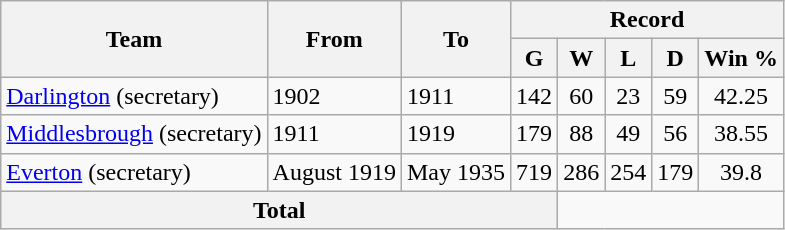<table class="wikitable" style="text-align: center">
<tr>
<th rowspan="2">Team</th>
<th rowspan="2">From</th>
<th rowspan="2">To</th>
<th colspan="5">Record</th>
</tr>
<tr>
<th>G</th>
<th>W</th>
<th>L</th>
<th>D</th>
<th>Win %</th>
</tr>
<tr>
<td align=left><a href='#'>Darlington</a> (secretary)</td>
<td align=left>1902</td>
<td align=left>1911</td>
<td>142</td>
<td>60</td>
<td>23</td>
<td>59</td>
<td>42.25</td>
</tr>
<tr>
<td align=left><a href='#'>Middlesbrough</a> (secretary)</td>
<td align=left>1911</td>
<td align=left>1919</td>
<td>179</td>
<td>88</td>
<td>49</td>
<td>56</td>
<td>38.55</td>
</tr>
<tr>
<td align=left><a href='#'>Everton</a> (secretary)</td>
<td align=left>August 1919</td>
<td align=left>May 1935</td>
<td>719</td>
<td>286</td>
<td>254</td>
<td>179</td>
<td>39.8</td>
</tr>
<tr>
<th colspan=4>Total<br></th>
</tr>
</table>
